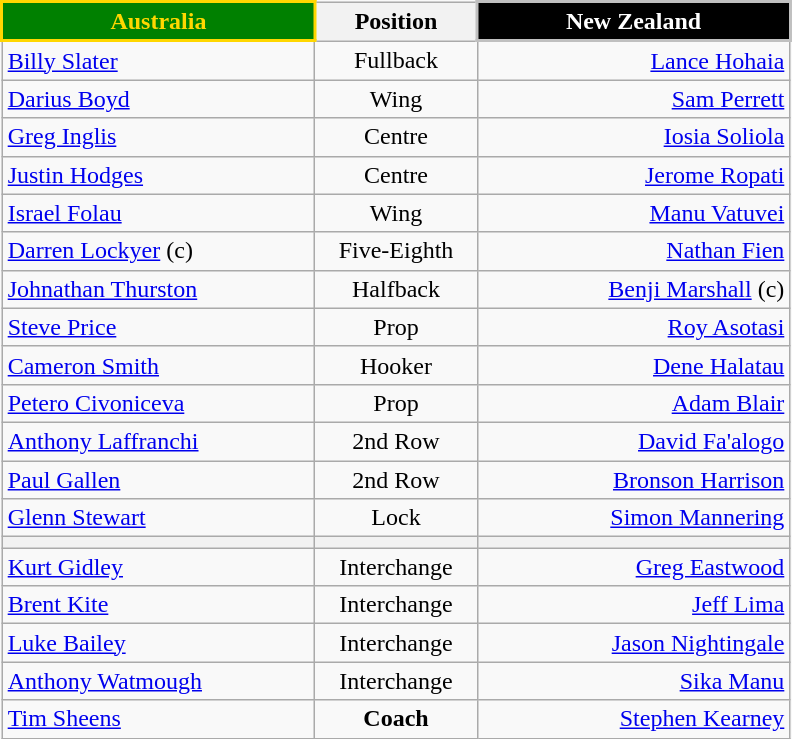<table style="margin: 1em auto 1em auto" class="wikitable">
<tr>
<th align="centre" width="200" style="border: 2px solid gold; background: green; color: gold">Australia</th>
<th width="100">Position</th>
<th align="centre" width="200" style="border: 2px solid silver; background: black; color: white">New Zealand</th>
</tr>
<tr>
<td align="left"> <a href='#'>Billy Slater</a></td>
<td align="center">Fullback</td>
<td align="right"><a href='#'>Lance Hohaia</a> </td>
</tr>
<tr>
<td align="left"> <a href='#'>Darius Boyd</a></td>
<td align="center">Wing</td>
<td align="right"><a href='#'>Sam Perrett</a> </td>
</tr>
<tr>
<td align="left"> <a href='#'>Greg Inglis</a></td>
<td align="center">Centre</td>
<td align="right"><a href='#'>Iosia Soliola</a> </td>
</tr>
<tr>
<td align="left"> <a href='#'>Justin Hodges</a></td>
<td align="center">Centre</td>
<td align="right"><a href='#'>Jerome Ropati</a> </td>
</tr>
<tr>
<td align="left"> <a href='#'>Israel Folau</a></td>
<td align="center">Wing</td>
<td align="right"><a href='#'>Manu Vatuvei</a> </td>
</tr>
<tr>
<td align="left"> <a href='#'>Darren Lockyer</a> (c)</td>
<td align="center">Five-Eighth</td>
<td align="right"><a href='#'>Nathan Fien</a> </td>
</tr>
<tr>
<td align="left"> <a href='#'>Johnathan Thurston</a></td>
<td align="center">Halfback</td>
<td align="right"><a href='#'>Benji Marshall</a> (c) </td>
</tr>
<tr>
<td align="left"> <a href='#'>Steve Price</a></td>
<td align="center">Prop</td>
<td align="right"><a href='#'>Roy Asotasi</a> </td>
</tr>
<tr>
<td align="left"> <a href='#'>Cameron Smith</a></td>
<td align="center">Hooker</td>
<td align="right"><a href='#'>Dene Halatau</a> </td>
</tr>
<tr>
<td align="left"> <a href='#'>Petero Civoniceva</a></td>
<td align="center">Prop</td>
<td align="right"><a href='#'>Adam Blair</a> </td>
</tr>
<tr>
<td align="left"> <a href='#'>Anthony Laffranchi</a></td>
<td align="center">2nd Row</td>
<td align="right"><a href='#'>David Fa'alogo</a> </td>
</tr>
<tr>
<td align="left"> <a href='#'>Paul Gallen</a></td>
<td align="center">2nd Row</td>
<td align="right"><a href='#'>Bronson Harrison</a> </td>
</tr>
<tr>
<td align="left"> <a href='#'>Glenn Stewart</a></td>
<td align="center">Lock</td>
<td align="right"><a href='#'>Simon Mannering</a> </td>
</tr>
<tr>
<th></th>
<th></th>
<th></th>
</tr>
<tr>
<td align="left"> <a href='#'>Kurt Gidley</a></td>
<td align="center">Interchange</td>
<td align="right"><a href='#'>Greg Eastwood</a> </td>
</tr>
<tr>
<td align="left"> <a href='#'>Brent Kite</a></td>
<td align="center">Interchange</td>
<td align="right"><a href='#'>Jeff Lima</a> </td>
</tr>
<tr>
<td align="left"> <a href='#'>Luke Bailey</a></td>
<td align="center">Interchange</td>
<td align="right"><a href='#'>Jason Nightingale</a> </td>
</tr>
<tr>
<td align="left"> <a href='#'>Anthony Watmough</a></td>
<td align="center">Interchange</td>
<td align="right"><a href='#'>Sika Manu</a> </td>
</tr>
<tr>
<td align="left"> <a href='#'>Tim Sheens</a></td>
<td align="center"><strong>Coach</strong></td>
<td align="right"><a href='#'>Stephen Kearney</a> </td>
</tr>
</table>
